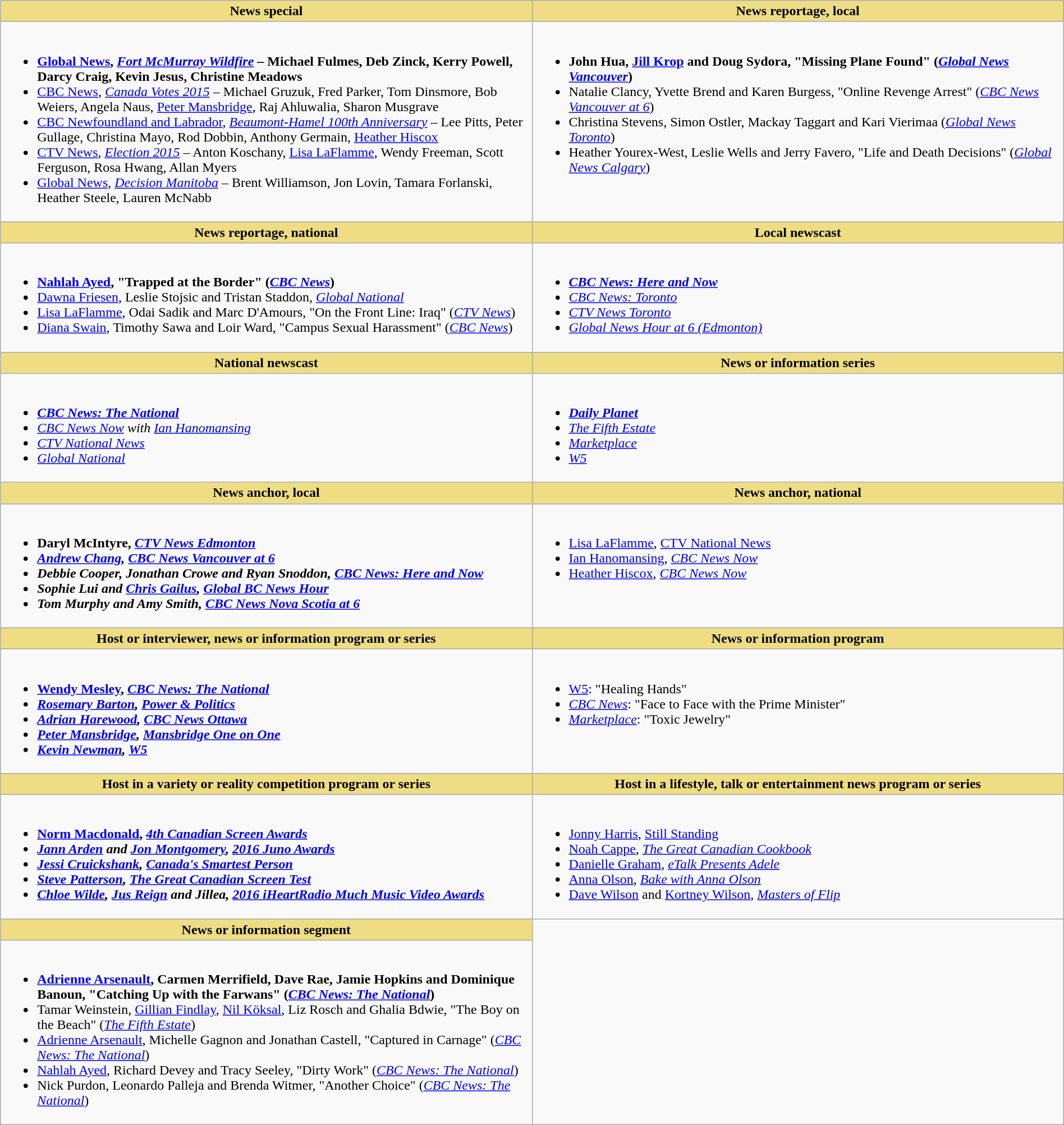<table class=wikitable width="100%">
<tr>
<th style="background:#EEDD82; width:50%">News special</th>
<th style="background:#EEDD82; width:50%">News reportage, local</th>
</tr>
<tr>
<td valign="top"><br><ul><li> <strong><a href='#'>Global News</a>, <em><a href='#'>Fort McMurray Wildfire</a></em> – Michael Fulmes, Deb Zinck, Kerry Powell, Darcy Craig, Kevin Jesus, Christine Meadows</strong></li><li><a href='#'>CBC News</a>, <em><a href='#'>Canada Votes 2015</a></em> – Michael Gruzuk, Fred Parker, Tom Dinsmore, Bob Weiers, Angela Naus, <a href='#'>Peter Mansbridge</a>, Raj Ahluwalia, Sharon Musgrave</li><li><a href='#'>CBC Newfoundland and Labrador</a>, <em><a href='#'>Beaumont-Hamel 100th Anniversary</a></em> – Lee Pitts, Peter Gullage, Christina Mayo, Rod Dobbin, Anthony Germain, <a href='#'>Heather Hiscox</a></li><li><a href='#'>CTV News</a>, <em><a href='#'>Election 2015</a></em> – Anton Koschany, <a href='#'>Lisa LaFlamme</a>, Wendy Freeman, Scott Ferguson, Rosa Hwang, Allan Myers</li><li><a href='#'>Global News</a>, <em><a href='#'>Decision Manitoba</a></em> – Brent Williamson, Jon Lovin, Tamara Forlanski, Heather Steele, Lauren McNabb</li></ul></td>
<td valign="top"><br><ul><li> <strong>John Hua, <a href='#'>Jill Krop</a> and Doug Sydora, "Missing Plane Found" (<em><a href='#'>Global News Vancouver</a></em>)</strong></li><li>Natalie Clancy, Yvette Brend and Karen Burgess, "Online Revenge Arrest" (<em><a href='#'>CBC News Vancouver at 6</a></em>)</li><li>Christina Stevens, Simon Ostler, Mackay Taggart and Kari Vierimaa (<em><a href='#'>Global News Toronto</a></em>)</li><li>Heather Yourex-West, Leslie Wells and Jerry Favero, "Life and Death Decisions" (<em><a href='#'>Global News Calgary</a></em>)</li></ul></td>
</tr>
<tr>
<th style="background:#EEDD82; width:50%">News reportage, national</th>
<th style="background:#EEDD82; width:50%">Local newscast</th>
</tr>
<tr>
<td valign="top"><br><ul><li> <strong><a href='#'>Nahlah Ayed</a>, "Trapped at the Border" (<em><a href='#'>CBC News</a></em>)</strong></li><li><a href='#'>Dawna Friesen</a>, Leslie Stojsic and Tristan Staddon, <em><a href='#'>Global National</a></em></li><li><a href='#'>Lisa LaFlamme</a>, Odai Sadik and Marc D'Amours, "On the Front Line: Iraq" (<em><a href='#'>CTV News</a></em>)</li><li><a href='#'>Diana Swain</a>, Timothy Sawa and Loir Ward, "Campus Sexual Harassment" (<em><a href='#'>CBC News</a></em>)</li></ul></td>
<td valign="top"><br><ul><li> <strong><em><a href='#'>CBC News: Here and Now</a></em></strong></li><li><em><a href='#'>CBC News: Toronto</a></em></li><li><em><a href='#'>CTV News Toronto</a></em></li><li><em><a href='#'>Global News Hour at 6 (Edmonton)</a></em></li></ul></td>
</tr>
<tr>
<th style="background:#EEDD82; width:50%">National newscast</th>
<th style="background:#EEDD82; width:50%">News or information series</th>
</tr>
<tr>
<td valign="top"><br><ul><li> <strong><em><a href='#'>CBC News: The National</a></em></strong></li><li><em><a href='#'>CBC News Now</a> with <a href='#'>Ian Hanomansing</a></em></li><li><em><a href='#'>CTV National News</a></em></li><li><em><a href='#'>Global National</a></em></li></ul></td>
<td valign="top"><br><ul><li> <strong><em><a href='#'>Daily Planet</a></em></strong></li><li><em><a href='#'>The Fifth Estate</a></em></li><li><em><a href='#'>Marketplace</a></em></li><li><em><a href='#'>W5</a></em></li></ul></td>
</tr>
<tr>
<th style="background:#EEDD82; width:50%">News anchor, local</th>
<th style="background:#EEDD82; width:50%">News anchor, national</th>
</tr>
<tr>
<td valign="top"><br><ul><li> <strong>Daryl McIntyre, <em><a href='#'>CTV News Edmonton</a><strong><em></li><li><a href='#'>Andrew Chang</a>, </em><a href='#'>CBC News Vancouver at 6</a><em></li><li>Debbie Cooper, Jonathan Crowe and Ryan Snoddon, </em><a href='#'>CBC News: Here and Now</a><em></li><li>Sophie Lui and <a href='#'>Chris Gailus</a>, </em><a href='#'>Global BC News Hour</a><em></li><li>Tom Murphy and Amy Smith, </em><a href='#'>CBC News Nova Scotia at 6</a><em></li></ul></td>
<td valign="top"><br><ul><li> </strong><a href='#'>Lisa LaFlamme</a>, </em><a href='#'>CTV National News</a></em></strong></li><li><a href='#'>Ian Hanomansing</a>, <em><a href='#'>CBC News Now</a></em></li><li><a href='#'>Heather Hiscox</a>, <em><a href='#'>CBC News Now</a></em></li></ul></td>
</tr>
<tr>
<th style="background:#EEDD82; width:50%">Host or interviewer, news or information program or series</th>
<th style="background:#EEDD82; width:50%">News or information program</th>
</tr>
<tr>
<td valign="top"><br><ul><li> <strong><a href='#'>Wendy Mesley</a>, <em><a href='#'>CBC News: The National</a><strong><em></li><li><a href='#'>Rosemary Barton</a>, </em><a href='#'>Power & Politics</a><em></li><li><a href='#'>Adrian Harewood</a>, </em><a href='#'>CBC News Ottawa</a><em></li><li><a href='#'>Peter Mansbridge</a>, </em><a href='#'>Mansbridge One on One</a><em></li><li><a href='#'>Kevin Newman</a>, </em><a href='#'>W5</a><em></li></ul></td>
<td valign="top"><br><ul><li> </em></strong><a href='#'>W5</a></em>: "Healing Hands"</strong></li><li><em><a href='#'>CBC News</a></em>: "Face to Face with the Prime Minister"</li><li><em><a href='#'>Marketplace</a></em>: "Toxic Jewelry"</li></ul></td>
</tr>
<tr>
<th style="background:#EEDD82; width:50%">Host in a variety or reality competition program or series</th>
<th style="background:#EEDD82; width:50%">Host in a lifestyle, talk or entertainment news program or series</th>
</tr>
<tr>
<td valign="top"><br><ul><li> <strong><a href='#'>Norm Macdonald</a>, <em><a href='#'>4th Canadian Screen Awards</a><strong><em></li><li><a href='#'>Jann Arden</a> and <a href='#'>Jon Montgomery</a>, </em><a href='#'>2016 Juno Awards</a><em></li><li><a href='#'>Jessi Cruickshank</a>, </em><a href='#'>Canada's Smartest Person</a><em></li><li><a href='#'>Steve Patterson</a>, </em><a href='#'>The Great Canadian Screen Test</a><em></li><li><a href='#'>Chloe Wilde</a>, <a href='#'>Jus Reign</a> and Jillea, </em><a href='#'>2016 iHeartRadio Much Music Video Awards</a><em></li></ul></td>
<td valign="top"><br><ul><li> </strong><a href='#'>Jonny Harris</a>, </em><a href='#'>Still Standing</a></em></strong></li><li><a href='#'>Noah Cappe</a>, <em><a href='#'>The Great Canadian Cookbook</a></em></li><li><a href='#'>Danielle Graham</a>, <em><a href='#'>eTalk Presents Adele</a></em></li><li><a href='#'>Anna Olson</a>, <em><a href='#'>Bake with Anna Olson</a></em></li><li><a href='#'>Dave Wilson</a> and <a href='#'>Kortney Wilson</a>, <em><a href='#'>Masters of Flip</a></em></li></ul></td>
</tr>
<tr>
<th style="background:#EEDD82; width:50%">News or information segment</th>
</tr>
<tr>
<td valign="top"><br><ul><li> <strong><a href='#'>Adrienne Arsenault</a>, Carmen Merrifield, Dave Rae, Jamie Hopkins and Dominique Banoun, "Catching Up with the Farwans" (<em><a href='#'>CBC News: The National</a></em>)</strong></li><li>Tamar Weinstein, <a href='#'>Gillian Findlay</a>, <a href='#'>Nil Köksal</a>, Liz Rosch and Ghalia Bdwie, "The Boy on the Beach" (<em><a href='#'>The Fifth Estate</a></em>)</li><li><a href='#'>Adrienne Arsenault</a>, Michelle Gagnon and Jonathan Castell, "Captured in Carnage" (<em><a href='#'>CBC News: The National</a></em>)</li><li><a href='#'>Nahlah Ayed</a>, Richard Devey and Tracy Seeley, "Dirty Work" (<em><a href='#'>CBC News: The National</a></em>)</li><li>Nick Purdon, Leonardo Palleja and Brenda Witmer, "Another Choice" (<em><a href='#'>CBC News: The National</a></em>)</li></ul></td>
</tr>
</table>
